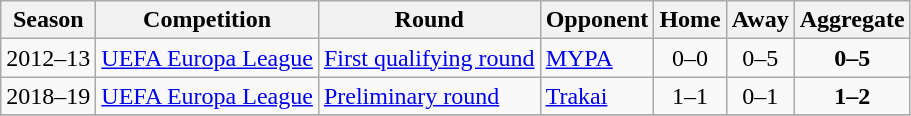<table class="wikitable">
<tr>
<th>Season</th>
<th>Competition</th>
<th>Round</th>
<th>Opponent</th>
<th>Home</th>
<th>Away</th>
<th>Aggregate</th>
</tr>
<tr>
<td>2012–13</td>
<td><a href='#'>UEFA Europa League</a></td>
<td><a href='#'>First qualifying round</a></td>
<td> <a href='#'>MYPA</a></td>
<td style="text-align:center;">0–0</td>
<td style="text-align:center;">0–5</td>
<td style="text-align:center;"><strong>0–5</strong></td>
</tr>
<tr>
<td>2018–19</td>
<td><a href='#'>UEFA Europa League</a></td>
<td><a href='#'>Preliminary round</a></td>
<td> <a href='#'>Trakai</a></td>
<td style="text-align:center;">1–1</td>
<td style="text-align:center;">0–1</td>
<td style="text-align:center;"><strong>1–2</strong></td>
</tr>
<tr>
</tr>
</table>
